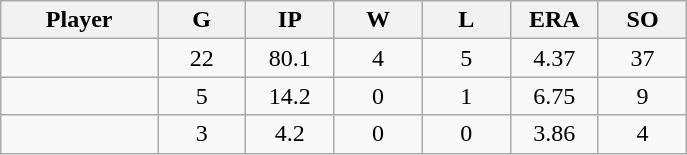<table class="wikitable sortable">
<tr>
<th bgcolor="#DDDDFF" width="16%">Player</th>
<th bgcolor="#DDDDFF" width="9%">G</th>
<th bgcolor="#DDDDFF" width="9%">IP</th>
<th bgcolor="#DDDDFF" width="9%">W</th>
<th bgcolor="#DDDDFF" width="9%">L</th>
<th bgcolor="#DDDDFF" width="9%">ERA</th>
<th bgcolor="#DDDDFF" width="9%">SO</th>
</tr>
<tr align="center">
<td></td>
<td>22</td>
<td>80.1</td>
<td>4</td>
<td>5</td>
<td>4.37</td>
<td>37</td>
</tr>
<tr align="center">
<td></td>
<td>5</td>
<td>14.2</td>
<td>0</td>
<td>1</td>
<td>6.75</td>
<td>9</td>
</tr>
<tr align="center">
<td></td>
<td>3</td>
<td>4.2</td>
<td>0</td>
<td>0</td>
<td>3.86</td>
<td>4</td>
</tr>
</table>
